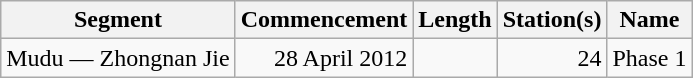<table class="wikitable" style="border-collapse: collapse; text-align: right;">
<tr>
<th>Segment</th>
<th>Commencement</th>
<th>Length</th>
<th>Station(s)</th>
<th>Name</th>
</tr>
<tr>
<td style="text-align: left;">Mudu — Zhongnan Jie</td>
<td>28 April 2012</td>
<td></td>
<td>24</td>
<td style="text-align: left;">Phase 1</td>
</tr>
</table>
